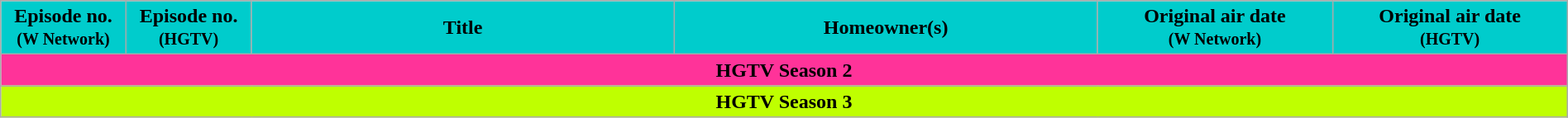<table class="wikitable sortable" style="width:100%; margin:auto;">
<tr>
<th scope="col" style="background-color: #00cccc; color: black; width: 8%">Episode no.<br><small>(W Network)</small></th>
<th scope="col" style="background-color: #00cccc; color: black; width: 8%">Episode no.<br><small>(HGTV)</small></th>
<th scope="col" style="background-color: #00cccc; color: black; width: 27%">Title</th>
<th scope="col" style="background-color: #00cccc; color: black; width: 27%">Homeowner(s)</th>
<th scope="col" style="background-color: #00cccc; color: black; width: 15%">Original air date<br><small>(W Network)</small></th>
<th scope="col" style="background-color: #00cccc; color: black; width: 15%">Original air date<br><small>(HGTV)</small></th>
</tr>
<tr class="expand-child" style="color:black">
<th colspan="8;" style="background-color: #ff3399;"><span></span>HGTV Season 2<br>











</th>
</tr>
<tr style="color:black">
<th colspan="8;" style="background-color: #BFFF00;"><span></span>HGTV Season 3<br>











</th>
</tr>
</table>
